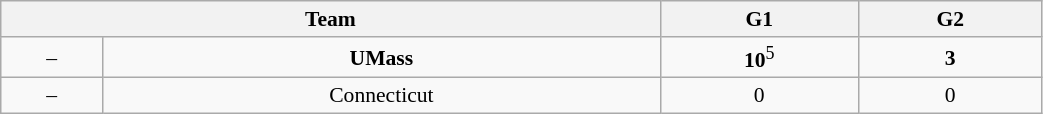<table class="wikitable" style="font-size:90%; width: 55%; text-align: center">
<tr>
<th colspan=2>Team</th>
<th>G1</th>
<th>G2</th>
</tr>
<tr>
<td>–</td>
<td><strong>UMass</strong></td>
<td><strong>10</strong><sup>5</sup></td>
<td><strong>3</strong></td>
</tr>
<tr>
<td>–</td>
<td>Connecticut</td>
<td>0</td>
<td>0</td>
</tr>
</table>
